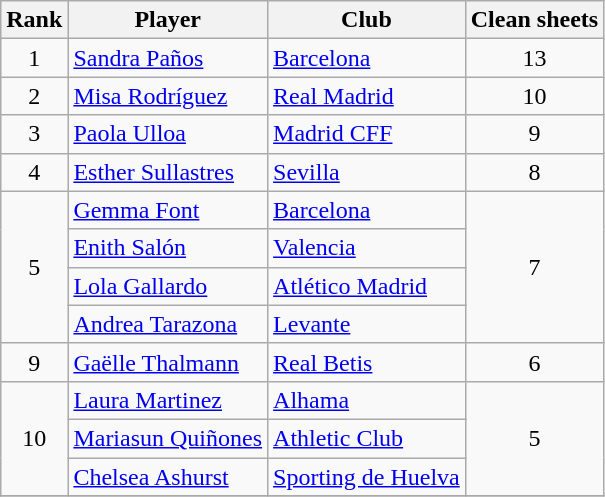<table class="wikitable" style="text-align:center">
<tr>
<th>Rank</th>
<th>Player</th>
<th>Club</th>
<th>Clean sheets</th>
</tr>
<tr>
<td>1</td>
<td align="left"> <a href='#'>Sandra Paños</a></td>
<td align="left"><a href='#'>Barcelona</a></td>
<td>13</td>
</tr>
<tr>
<td>2</td>
<td align="left"> <a href='#'>Misa Rodríguez</a></td>
<td align="left"><a href='#'>Real Madrid</a></td>
<td>10</td>
</tr>
<tr>
<td>3</td>
<td align="left"> <a href='#'>Paola Ulloa</a></td>
<td align="left"><a href='#'>Madrid CFF</a></td>
<td>9</td>
</tr>
<tr>
<td>4</td>
<td align="left"> <a href='#'>Esther Sullastres</a></td>
<td align="left"><a href='#'>Sevilla</a></td>
<td>8</td>
</tr>
<tr>
<td rowspan="4">5</td>
<td align="left"> <a href='#'>Gemma Font</a></td>
<td align="left"><a href='#'>Barcelona</a></td>
<td rowspan="4">7</td>
</tr>
<tr>
<td align="left"> <a href='#'>Enith Salón</a></td>
<td align="left"><a href='#'>Valencia</a></td>
</tr>
<tr>
<td align="left"> <a href='#'>Lola Gallardo</a></td>
<td align="left"><a href='#'>Atlético Madrid</a></td>
</tr>
<tr>
<td align="left"> <a href='#'>Andrea Tarazona</a></td>
<td align="left"><a href='#'>Levante</a></td>
</tr>
<tr>
<td>9</td>
<td align="left"> <a href='#'>Gaëlle Thalmann</a></td>
<td align="left"><a href='#'>Real Betis</a></td>
<td>6</td>
</tr>
<tr>
<td rowspan=3>10</td>
<td align="left"> <a href='#'>Laura Martinez</a></td>
<td align="left"><a href='#'>Alhama</a></td>
<td rowspan=3>5</td>
</tr>
<tr>
<td align="left"> <a href='#'>Mariasun Quiñones</a></td>
<td align="left"><a href='#'>Athletic Club</a></td>
</tr>
<tr>
<td align="left"> <a href='#'>Chelsea Ashurst</a></td>
<td align="left"><a href='#'>Sporting de Huelva</a></td>
</tr>
<tr>
</tr>
</table>
